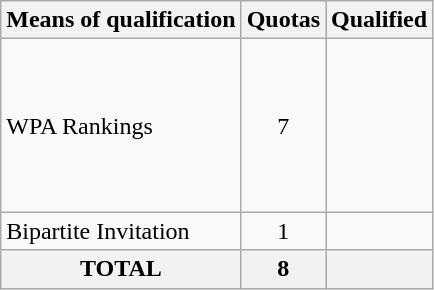<table class = "wikitable">
<tr>
<th>Means of qualification</th>
<th>Quotas</th>
<th>Qualified</th>
</tr>
<tr>
<td>WPA Rankings</td>
<td align="center">7</td>
<td><br><br><br><br><br><br></td>
</tr>
<tr>
<td>Bipartite Invitation</td>
<td align="center">1</td>
<td></td>
</tr>
<tr>
<th>TOTAL</th>
<th>8</th>
<th></th>
</tr>
</table>
